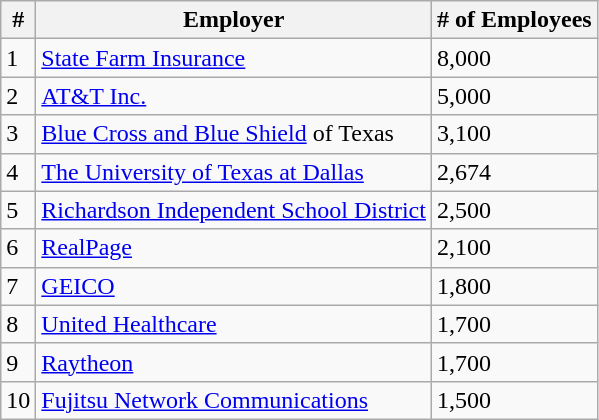<table class="wikitable">
<tr>
<th>#</th>
<th>Employer</th>
<th># of Employees</th>
</tr>
<tr>
<td>1</td>
<td><a href='#'>State Farm Insurance</a></td>
<td>8,000</td>
</tr>
<tr>
<td>2</td>
<td><a href='#'>AT&T Inc.</a></td>
<td>5,000</td>
</tr>
<tr>
<td>3</td>
<td><a href='#'>Blue Cross and Blue Shield</a> of Texas</td>
<td>3,100</td>
</tr>
<tr>
<td>4</td>
<td><a href='#'>The University of Texas at Dallas</a></td>
<td>2,674</td>
</tr>
<tr>
<td>5</td>
<td><a href='#'>Richardson Independent School District</a></td>
<td>2,500</td>
</tr>
<tr>
<td>6</td>
<td><a href='#'>RealPage</a></td>
<td>2,100</td>
</tr>
<tr>
<td>7</td>
<td><a href='#'>GEICO</a></td>
<td>1,800</td>
</tr>
<tr>
<td>8</td>
<td><a href='#'>United Healthcare</a></td>
<td>1,700</td>
</tr>
<tr>
<td>9</td>
<td><a href='#'>Raytheon</a></td>
<td>1,700</td>
</tr>
<tr>
<td>10</td>
<td><a href='#'>Fujitsu Network Communications</a></td>
<td>1,500</td>
</tr>
</table>
